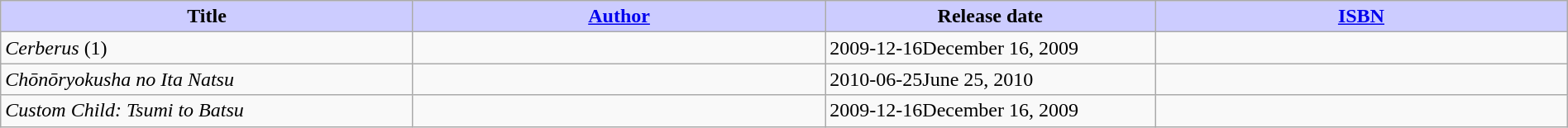<table class="wikitable" style="width: 100%;">
<tr>
<th width=25% style="background:#ccf;">Title</th>
<th width=25% style="background:#ccf;"><a href='#'>Author</a></th>
<th width=20% style="background:#ccf;">Release date</th>
<th width=25% style="background:#ccf;"><a href='#'>ISBN</a></th>
</tr>
<tr>
<td><em>Cerberus</em> (1)</td>
<td></td>
<td><span>2009-12-16</span>December 16, 2009</td>
<td></td>
</tr>
<tr>
<td><em>Chōnōryokusha no Ita Natsu</em></td>
<td></td>
<td><span>2010-06-25</span>June 25, 2010</td>
<td></td>
</tr>
<tr>
<td><em>Custom Child: Tsumi to Batsu</em></td>
<td></td>
<td><span>2009-12-16</span>December 16, 2009</td>
<td></td>
</tr>
</table>
